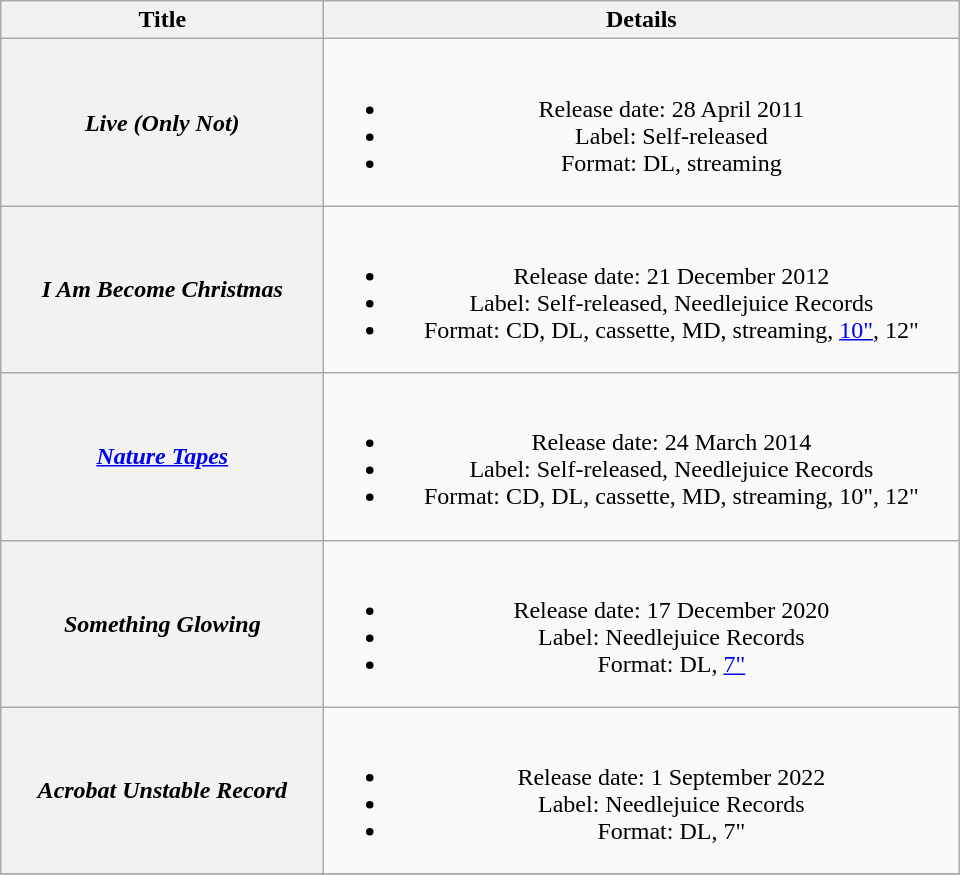<table class="wikitable plainrowheaders" style="text-align:center">
<tr>
<th style="width:13em;" scope="col">Title</th>
<th style="width:26em;" scope="col">Details</th>
</tr>
<tr>
<th scope="row"><em>Live (Only Not)</em></th>
<td><br><ul><li>Release date: 28 April 2011</li><li>Label: Self-released</li><li>Format: DL, streaming</li></ul></td>
</tr>
<tr>
<th scope="row"><em>I Am Become Christmas</em></th>
<td><br><ul><li>Release date: 21 December 2012</li><li>Label: Self-released, Needlejuice Records</li><li>Format: CD, DL, cassette, MD, streaming, <a href='#'>10"</a>, 12"</li></ul></td>
</tr>
<tr>
<th scope="row"><em><a href='#'>Nature Tapes</a></em></th>
<td><br><ul><li>Release date: 24 March 2014</li><li>Label: Self-released, Needlejuice Records</li><li>Format: CD, DL, cassette, MD, streaming, 10", 12"</li></ul></td>
</tr>
<tr>
<th scope="row"><em>Something Glowing</em></th>
<td><br><ul><li>Release date: 17 December 2020</li><li>Label: Needlejuice Records</li><li>Format: DL, <a href='#'>7"</a></li></ul></td>
</tr>
<tr>
<th scope="row"><em>Acrobat Unstable Record</em></th>
<td><br><ul><li>Release date: 1 September 2022</li><li>Label: Needlejuice Records</li><li>Format: DL, 7"</li></ul></td>
</tr>
<tr>
</tr>
</table>
